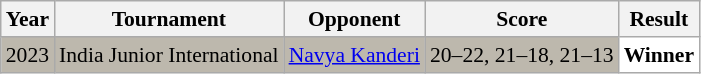<table class="sortable wikitable" style="font-size: 90%;">
<tr>
<th>Year</th>
<th>Tournament</th>
<th>Opponent</th>
<th>Score</th>
<th>Result</th>
</tr>
<tr style="background:#BDB8AD">
<td align="center">2023</td>
<td align="left">India Junior International</td>
<td align="left"> <a href='#'>Navya Kanderi</a></td>
<td align="left">20–22, 21–18, 21–13</td>
<td style="text-align:left; background:white"> <strong>Winner</strong></td>
</tr>
</table>
